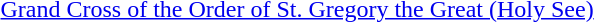<table>
<tr>
<td rowspan=2 style="width:60px; vertical-align:top;"></td>
<td><a href='#'>Grand Cross of the Order of St. Gregory the Great (Holy See)</a></td>
</tr>
<tr>
</tr>
</table>
